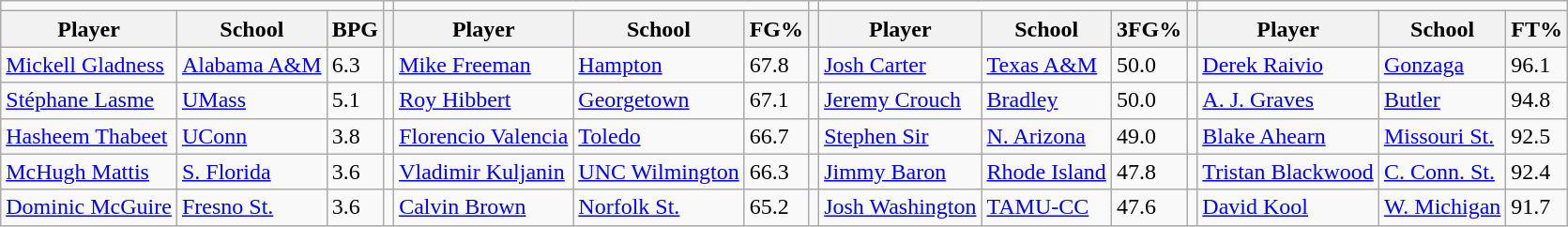<table class="wikitable" style="text-align: left;">
<tr>
<td colspan=3></td>
<td></td>
<td colspan=3></td>
<td></td>
<td colspan=3></td>
<td></td>
<td colspan=3></td>
</tr>
<tr>
<th>Player</th>
<th>School</th>
<th>BPG</th>
<th></th>
<th>Player</th>
<th>School</th>
<th>FG%</th>
<th></th>
<th>Player</th>
<th>School</th>
<th>3FG%</th>
<th></th>
<th>Player</th>
<th>School</th>
<th>FT%</th>
</tr>
<tr>
<td align="left"><a href='#'>Mickell Gladness</a></td>
<td><a href='#'>Alabama A&M</a></td>
<td>6.3</td>
<td></td>
<td><a href='#'>Mike Freeman</a></td>
<td><a href='#'>Hampton</a></td>
<td>67.8</td>
<td></td>
<td><a href='#'>Josh Carter</a></td>
<td><a href='#'>Texas A&M</a></td>
<td>50.0</td>
<td></td>
<td><a href='#'>Derek Raivio</a></td>
<td><a href='#'>Gonzaga</a></td>
<td>96.1</td>
</tr>
<tr>
<td align="left"><a href='#'>Stéphane Lasme</a></td>
<td><a href='#'>UMass</a></td>
<td>5.1</td>
<td></td>
<td><a href='#'>Roy Hibbert</a></td>
<td><a href='#'>Georgetown</a></td>
<td>67.1</td>
<td></td>
<td><a href='#'>Jeremy Crouch</a></td>
<td><a href='#'>Bradley</a></td>
<td>50.0</td>
<td></td>
<td><a href='#'>A. J. Graves</a></td>
<td><a href='#'>Butler</a></td>
<td>94.8</td>
</tr>
<tr>
<td align="left"><a href='#'>Hasheem Thabeet</a></td>
<td><a href='#'>UConn</a></td>
<td>3.8</td>
<td></td>
<td><a href='#'>Florencio Valencia</a></td>
<td><a href='#'>Toledo</a></td>
<td>66.7</td>
<td></td>
<td><a href='#'>Stephen Sir</a></td>
<td><a href='#'>N. Arizona</a></td>
<td>49.0</td>
<td></td>
<td><a href='#'>Blake Ahearn</a></td>
<td><a href='#'>Missouri St.</a></td>
<td>92.5</td>
</tr>
<tr>
<td align="left"><a href='#'>McHugh Mattis</a></td>
<td><a href='#'>S. Florida</a></td>
<td>3.6</td>
<td></td>
<td><a href='#'>Vladimir Kuljanin</a></td>
<td><a href='#'>UNC Wilmington</a></td>
<td>66.3</td>
<td></td>
<td><a href='#'>Jimmy Baron</a></td>
<td><a href='#'>Rhode Island</a></td>
<td>47.8</td>
<td></td>
<td><a href='#'>Tristan Blackwood</a></td>
<td><a href='#'>C. Conn. St.</a></td>
<td>92.4</td>
</tr>
<tr>
<td align="left"><a href='#'>Dominic McGuire</a></td>
<td><a href='#'>Fresno St.</a></td>
<td>3.6</td>
<td></td>
<td><a href='#'>Calvin Brown</a></td>
<td><a href='#'>Norfolk St.</a></td>
<td>65.2</td>
<td></td>
<td><a href='#'>Josh Washington</a></td>
<td><a href='#'>TAMU-CC</a></td>
<td>47.6</td>
<td></td>
<td><a href='#'>David Kool</a></td>
<td><a href='#'>W. Michigan</a></td>
<td>91.7</td>
</tr>
</table>
